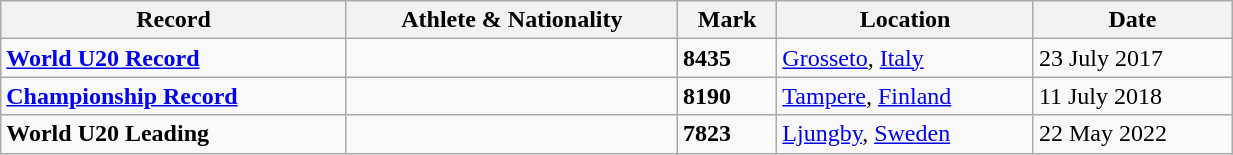<table class="wikitable" width=65%>
<tr>
<th>Record</th>
<th>Athlete & Nationality</th>
<th>Mark</th>
<th>Location</th>
<th>Date</th>
</tr>
<tr>
<td><strong><a href='#'>World U20 Record</a></strong></td>
<td></td>
<td><strong>8435</strong></td>
<td><a href='#'>Grosseto</a>, <a href='#'>Italy</a></td>
<td>23 July 2017</td>
</tr>
<tr>
<td><strong><a href='#'>Championship Record</a></strong></td>
<td></td>
<td><strong>8190</strong></td>
<td><a href='#'>Tampere</a>, <a href='#'>Finland</a></td>
<td>11 July 2018</td>
</tr>
<tr>
<td><strong>World U20 Leading</strong></td>
<td></td>
<td><strong>7823</strong></td>
<td><a href='#'>Ljungby</a>, <a href='#'>Sweden</a></td>
<td>22 May 2022</td>
</tr>
</table>
